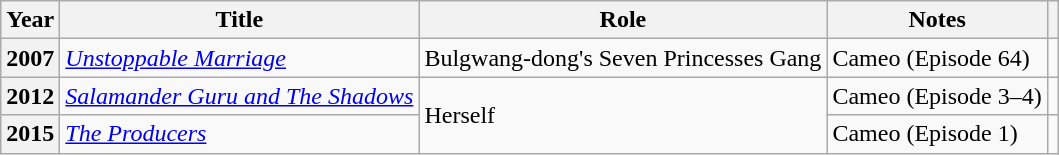<table class="wikitable plainrowheaders sortable">
<tr>
<th scope="col">Year</th>
<th scope="col">Title</th>
<th scope="col">Role</th>
<th scope="col">Notes</th>
<th scope="col" class="unsortable"></th>
</tr>
<tr>
<th scope="row">2007</th>
<td><em><a href='#'>Unstoppable Marriage</a></em></td>
<td>Bulgwang-dong's Seven Princesses Gang</td>
<td>Cameo (Episode 64)</td>
<td style="text-align:center"></td>
</tr>
<tr>
<th scope="row">2012</th>
<td><em><a href='#'>Salamander Guru and The Shadows</a></em></td>
<td rowspan="2">Herself</td>
<td>Cameo (Episode 3–4)</td>
<td style="text-align:center"></td>
</tr>
<tr>
<th scope="row">2015</th>
<td><em><a href='#'>The Producers</a></em></td>
<td>Cameo (Episode 1)</td>
<td style="text-align:center"></td>
</tr>
</table>
